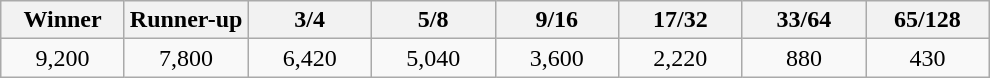<table class="wikitable">
<tr>
<th width="75">Winner</th>
<th width="75">Runner-up</th>
<th width="75">3/4</th>
<th width="75">5/8</th>
<th width="75">9/16</th>
<th width="75">17/32</th>
<th width="75">33/64</th>
<th width="75">65/128</th>
</tr>
<tr>
<td align="center">9,200</td>
<td align="center">7,800</td>
<td align="center">6,420</td>
<td align="center">5,040</td>
<td align="center">3,600</td>
<td align="center">2,220</td>
<td align="center">880</td>
<td align="center">430</td>
</tr>
</table>
